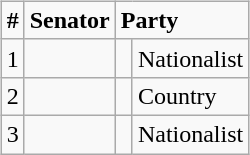<table style="width:100%;">
<tr style=vertical-align:top>
<td><br>




</td>
<td align=right><br><table class="wikitable">
<tr>
<td><strong>#</strong></td>
<td><strong>Senator</strong></td>
<td colspan="2"><strong>Party</strong></td>
</tr>
<tr>
<td>1</td>
<td></td>
<td> </td>
<td>Nationalist</td>
</tr>
<tr>
<td>2</td>
<td></td>
<td> </td>
<td>Country</td>
</tr>
<tr>
<td>3</td>
<td></td>
<td> </td>
<td>Nationalist</td>
</tr>
</table>
</td>
</tr>
</table>
